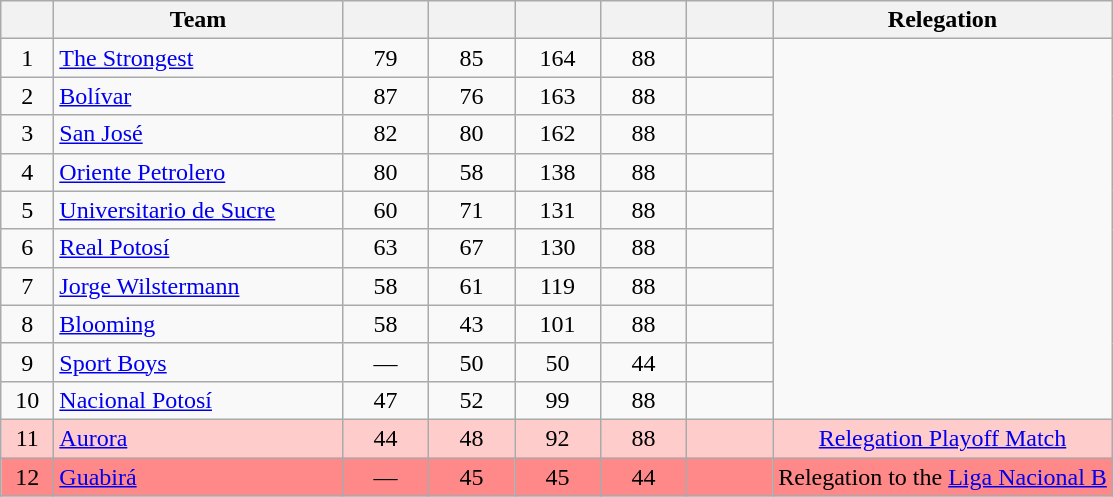<table class="wikitable" style="text-align: center;">
<tr>
<th width=28><br></th>
<th width=185>Team</th>
<th width=50></th>
<th width=50></th>
<th width=50></th>
<th width=50></th>
<th width=50><br></th>
<th>Relegation</th>
</tr>
<tr>
<td>1</td>
<td align="left"><a href='#'>The Strongest</a></td>
<td>79</td>
<td>85</td>
<td>164</td>
<td>88</td>
<td><strong></strong></td>
</tr>
<tr>
<td>2</td>
<td align="left"><a href='#'>Bolívar</a></td>
<td>87</td>
<td>76</td>
<td>163</td>
<td>88</td>
<td><strong></strong></td>
</tr>
<tr>
<td>3</td>
<td align="left"><a href='#'>San José</a></td>
<td>82</td>
<td>80</td>
<td>162</td>
<td>88</td>
<td><strong></strong></td>
</tr>
<tr>
<td>4</td>
<td align="left"><a href='#'>Oriente Petrolero</a></td>
<td>80</td>
<td>58</td>
<td>138</td>
<td>88</td>
<td><strong></strong></td>
</tr>
<tr>
<td>5</td>
<td align="left"><a href='#'>Universitario de Sucre</a></td>
<td>60</td>
<td>71</td>
<td>131</td>
<td>88</td>
<td><strong></strong></td>
</tr>
<tr>
<td>6</td>
<td align="left"><a href='#'>Real Potosí</a></td>
<td>63</td>
<td>67</td>
<td>130</td>
<td>88</td>
<td><strong></strong></td>
</tr>
<tr>
<td>7</td>
<td align="left"><a href='#'>Jorge Wilstermann</a></td>
<td>58</td>
<td>61</td>
<td>119</td>
<td>88</td>
<td><strong></strong></td>
</tr>
<tr>
<td>8</td>
<td align="left"><a href='#'>Blooming</a></td>
<td>58</td>
<td>43</td>
<td>101</td>
<td>88</td>
<td><strong></strong></td>
</tr>
<tr>
<td>9</td>
<td align="left"><a href='#'>Sport Boys</a></td>
<td>—</td>
<td>50</td>
<td>50</td>
<td>44</td>
<td><strong></strong></td>
</tr>
<tr>
<td>10</td>
<td align="left"><a href='#'>Nacional Potosí</a></td>
<td>47</td>
<td>52</td>
<td>99</td>
<td>88</td>
<td><strong></strong></td>
</tr>
<tr bgcolor=#FFCCCC>
<td>11</td>
<td align="left"><a href='#'>Aurora</a></td>
<td>44</td>
<td>48</td>
<td>92</td>
<td>88</td>
<td><strong></strong></td>
<td rowspan=1><a href='#'>Relegation Playoff Match</a></td>
</tr>
<tr bgcolor=#FF8888>
<td>12</td>
<td align="left"><a href='#'>Guabirá</a></td>
<td>—</td>
<td>45</td>
<td>45</td>
<td>44</td>
<td><strong></strong></td>
<td rowspan=1>Relegation to the <a href='#'>Liga Nacional B</a></td>
</tr>
<tr>
</tr>
</table>
